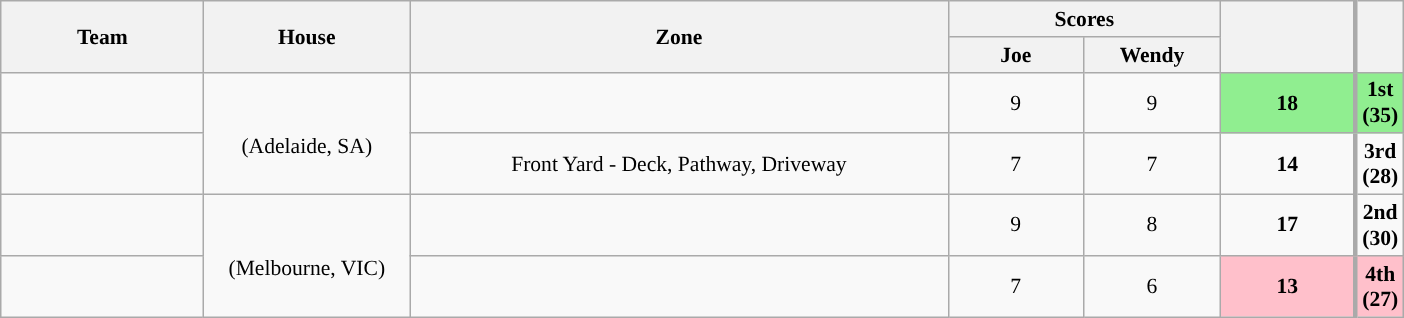<table class="wikitable plainrowheaders" style="text-align:center; font-size:90%; width:65em;">
<tr>
<th rowspan="2">Team</th>
<th rowspan="2">House</th>
<th rowspan="2" style="width:40%;">Zone</th>
<th colspan="2" style="width:30%;">Scores</th>
<th rowspan="2" style="width:15%;"></th>
<th rowspan="2" style="width:15%; border-left:3px solid #aaa;"></th>
</tr>
<tr>
<th style="width:10%;">Joe</th>
<th style="width:10%;">Wendy</th>
</tr>
<tr>
<td style="width:15%;"></td>
<td rowspan=2 style="width:15%;"><br>(Adelaide, SA)</td>
<td></td>
<td>9</td>
<td>9</td>
<td bgcolor="lightgreen"><strong>18</strong></td>
<td bgcolor="lightgreen" style="border-left:3px solid #aaa;"><strong>1st (35)</strong></td>
</tr>
<tr>
<td style="width:15%;"></td>
<td>Front Yard - Deck, Pathway, Driveway</td>
<td>7</td>
<td>7</td>
<td><strong>14</strong></td>
<td style="border-left:3px solid #aaa;"><strong>3rd (28)</strong></td>
</tr>
<tr>
<td style="width:15%;"></td>
<td rowspan=2 style="width:15%;"><br>(Melbourne, VIC)</td>
<td></td>
<td>9</td>
<td>8</td>
<td><strong>17</strong></td>
<td style="border-left:3px solid #aaa;"><strong>2nd (30)</strong></td>
</tr>
<tr>
<td style="width:15%;"></td>
<td></td>
<td>7</td>
<td>6</td>
<td bgcolor="pink"><strong>13</strong></td>
<td bgcolor="pink" style="border-left:3px solid #aaa;"><strong>4th (27)</strong></td>
</tr>
</table>
